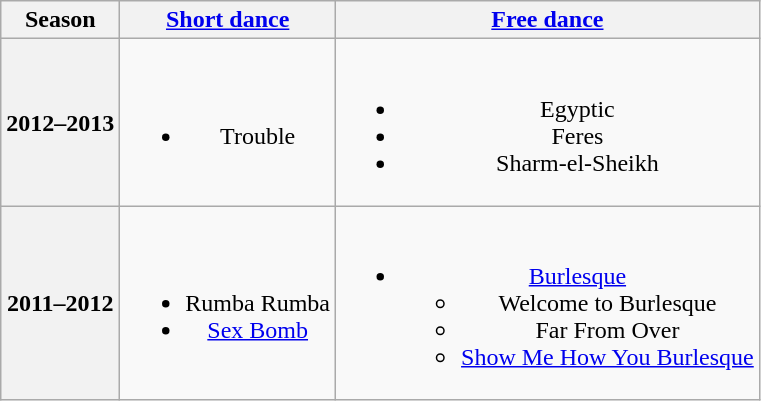<table class="wikitable" style="text-align:center">
<tr>
<th>Season</th>
<th><a href='#'>Short dance</a></th>
<th><a href='#'>Free dance</a></th>
</tr>
<tr>
<th>2012–2013 <br> </th>
<td><br><ul><li>Trouble <br></li></ul></td>
<td><br><ul><li>Egyptic <br></li><li>Feres <br></li><li>Sharm-el-Sheikh <br></li></ul></td>
</tr>
<tr>
<th>2011–2012 <br> </th>
<td><br><ul><li>Rumba Rumba <br></li><li><a href='#'>Sex Bomb</a> <br></li></ul></td>
<td><br><ul><li><a href='#'>Burlesque</a><ul><li>Welcome to Burlesque <br></li><li>Far From Over <br></li><li><a href='#'>Show Me How You Burlesque</a> <br></li></ul></li></ul></td>
</tr>
</table>
